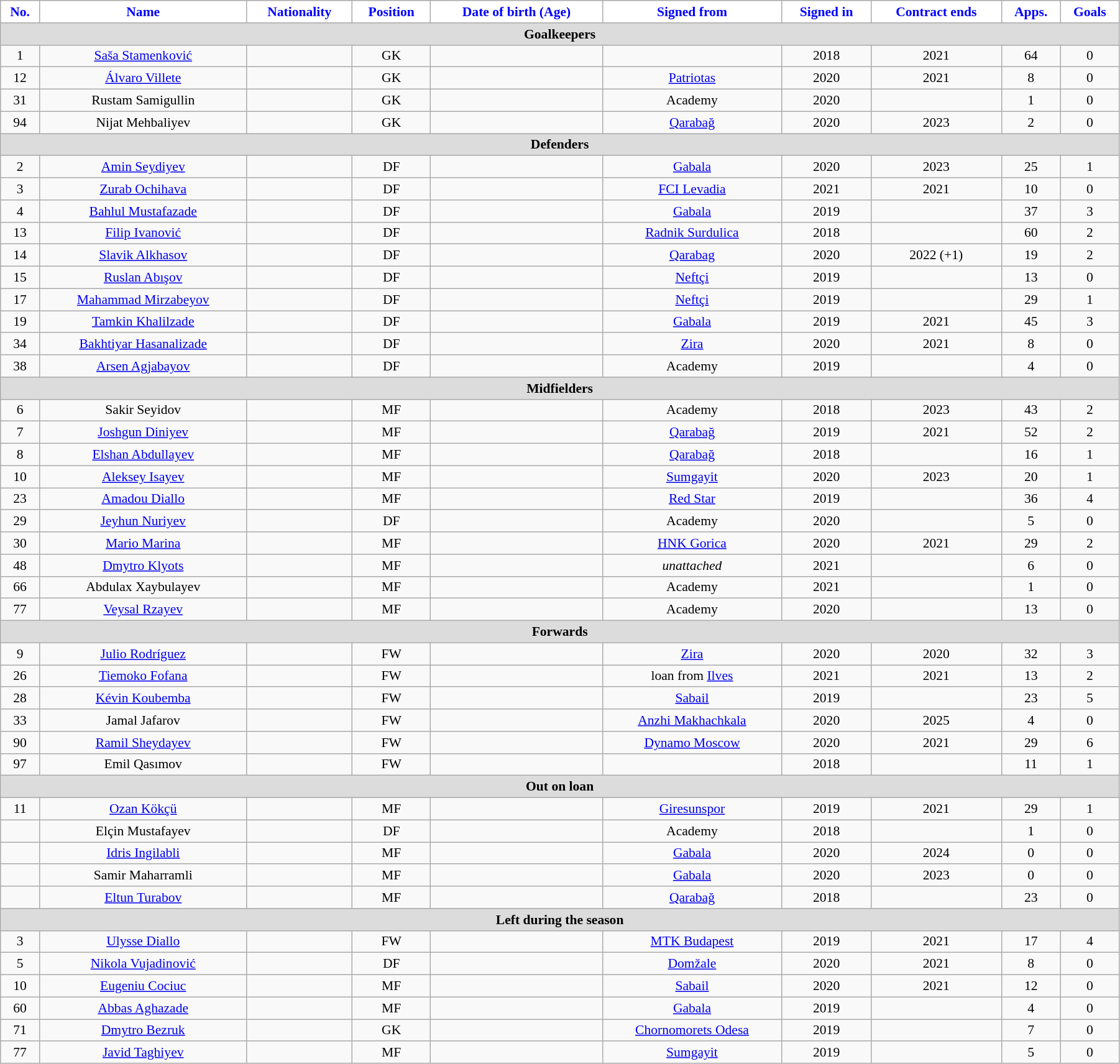<table class="wikitable"  style="text-align:center; font-size:90%; width:95%;">
<tr>
<th style="background:white; color:blue; text-align:center;">No.</th>
<th style="background:white; color:blue; text-align:center;">Name</th>
<th style="background:white; color:blue; text-align:center;">Nationality</th>
<th style="background:white; color:blue; text-align:center;">Position</th>
<th style="background:white; color:blue; text-align:center;">Date of birth (Age)</th>
<th style="background:white; color:blue; text-align:center;">Signed from</th>
<th style="background:white; color:blue; text-align:center;">Signed in</th>
<th style="background:white; color:blue; text-align:center;">Contract ends</th>
<th style="background:white; color:blue; text-align:center;">Apps.</th>
<th style="background:white; color:blue; text-align:center;">Goals</th>
</tr>
<tr>
<th colspan="11"  style="background:#dcdcdc; text-align:center;">Goalkeepers</th>
</tr>
<tr>
<td>1</td>
<td><a href='#'>Saša Stamenković</a></td>
<td></td>
<td>GK</td>
<td></td>
<td></td>
<td>2018</td>
<td>2021</td>
<td>64</td>
<td>0</td>
</tr>
<tr>
<td>12</td>
<td><a href='#'>Álvaro Villete</a></td>
<td></td>
<td>GK</td>
<td></td>
<td><a href='#'>Patriotas</a></td>
<td>2020</td>
<td>2021</td>
<td>8</td>
<td>0</td>
</tr>
<tr>
<td>31</td>
<td>Rustam Samigullin</td>
<td></td>
<td>GK</td>
<td></td>
<td>Academy</td>
<td>2020</td>
<td></td>
<td>1</td>
<td>0</td>
</tr>
<tr>
<td>94</td>
<td>Nijat Mehbaliyev</td>
<td></td>
<td>GK</td>
<td></td>
<td><a href='#'>Qarabağ</a></td>
<td>2020</td>
<td>2023</td>
<td>2</td>
<td>0</td>
</tr>
<tr>
<th colspan="11"  style="background:#dcdcdc; text-align:center;">Defenders</th>
</tr>
<tr>
<td>2</td>
<td><a href='#'>Amin Seydiyev</a></td>
<td></td>
<td>DF</td>
<td></td>
<td><a href='#'>Gabala</a></td>
<td>2020</td>
<td>2023</td>
<td>25</td>
<td>1</td>
</tr>
<tr>
<td>3</td>
<td><a href='#'>Zurab Ochihava</a></td>
<td></td>
<td>DF</td>
<td></td>
<td><a href='#'>FCI Levadia</a></td>
<td>2021</td>
<td>2021</td>
<td>10</td>
<td>0</td>
</tr>
<tr>
<td>4</td>
<td><a href='#'>Bahlul Mustafazade</a></td>
<td></td>
<td>DF</td>
<td></td>
<td><a href='#'>Gabala</a></td>
<td>2019</td>
<td></td>
<td>37</td>
<td>3</td>
</tr>
<tr>
<td>13</td>
<td><a href='#'>Filip Ivanović</a></td>
<td></td>
<td>DF</td>
<td></td>
<td><a href='#'>Radnik Surdulica</a></td>
<td>2018</td>
<td></td>
<td>60</td>
<td>2</td>
</tr>
<tr>
<td>14</td>
<td><a href='#'>Slavik Alkhasov</a></td>
<td></td>
<td>DF</td>
<td></td>
<td><a href='#'>Qarabag</a></td>
<td>2020</td>
<td>2022 (+1)</td>
<td>19</td>
<td>2</td>
</tr>
<tr>
<td>15</td>
<td><a href='#'>Ruslan Abışov</a></td>
<td></td>
<td>DF</td>
<td></td>
<td><a href='#'>Neftçi</a></td>
<td>2019</td>
<td></td>
<td>13</td>
<td>0</td>
</tr>
<tr>
<td>17</td>
<td><a href='#'>Mahammad Mirzabeyov</a></td>
<td></td>
<td>DF</td>
<td></td>
<td><a href='#'>Neftçi</a></td>
<td>2019</td>
<td></td>
<td>29</td>
<td>1</td>
</tr>
<tr>
<td>19</td>
<td><a href='#'>Tamkin Khalilzade</a></td>
<td></td>
<td>DF</td>
<td></td>
<td><a href='#'>Gabala</a></td>
<td>2019</td>
<td>2021</td>
<td>45</td>
<td>3</td>
</tr>
<tr>
<td>34</td>
<td><a href='#'>Bakhtiyar Hasanalizade</a></td>
<td></td>
<td>DF</td>
<td></td>
<td><a href='#'>Zira</a></td>
<td>2020</td>
<td>2021</td>
<td>8</td>
<td>0</td>
</tr>
<tr>
<td>38</td>
<td><a href='#'>Arsen Agjabayov</a></td>
<td></td>
<td>DF</td>
<td></td>
<td>Academy</td>
<td>2019</td>
<td></td>
<td>4</td>
<td>0</td>
</tr>
<tr>
<th colspan="11"  style="background:#dcdcdc; text-align:center;">Midfielders</th>
</tr>
<tr>
<td>6</td>
<td>Sakir Seyidov</td>
<td></td>
<td>MF</td>
<td></td>
<td>Academy</td>
<td>2018</td>
<td>2023</td>
<td>43</td>
<td>2</td>
</tr>
<tr>
<td>7</td>
<td><a href='#'>Joshgun Diniyev</a></td>
<td></td>
<td>MF</td>
<td></td>
<td><a href='#'>Qarabağ</a></td>
<td>2019</td>
<td>2021</td>
<td>52</td>
<td>2</td>
</tr>
<tr>
<td>8</td>
<td><a href='#'>Elshan Abdullayev</a></td>
<td></td>
<td>MF</td>
<td></td>
<td><a href='#'>Qarabağ</a></td>
<td>2018</td>
<td></td>
<td>16</td>
<td>1</td>
</tr>
<tr>
<td>10</td>
<td><a href='#'>Aleksey Isayev</a></td>
<td></td>
<td>MF</td>
<td></td>
<td><a href='#'>Sumgayit</a></td>
<td>2020</td>
<td>2023</td>
<td>20</td>
<td>1</td>
</tr>
<tr>
<td>23</td>
<td><a href='#'>Amadou Diallo</a></td>
<td></td>
<td>MF</td>
<td></td>
<td><a href='#'>Red Star</a></td>
<td>2019</td>
<td></td>
<td>36</td>
<td>4</td>
</tr>
<tr>
<td>29</td>
<td><a href='#'>Jeyhun Nuriyev</a></td>
<td></td>
<td>DF</td>
<td></td>
<td>Academy</td>
<td>2020</td>
<td></td>
<td>5</td>
<td>0</td>
</tr>
<tr>
<td>30</td>
<td><a href='#'>Mario Marina</a></td>
<td></td>
<td>MF</td>
<td></td>
<td><a href='#'>HNK Gorica</a></td>
<td>2020</td>
<td>2021</td>
<td>29</td>
<td>2</td>
</tr>
<tr>
<td>48</td>
<td><a href='#'>Dmytro Klyots</a></td>
<td></td>
<td>MF</td>
<td></td>
<td><em>unattached</em></td>
<td>2021</td>
<td></td>
<td>6</td>
<td>0</td>
</tr>
<tr>
<td>66</td>
<td>Abdulax Xaybulayev</td>
<td></td>
<td>MF</td>
<td></td>
<td>Academy</td>
<td>2021</td>
<td></td>
<td>1</td>
<td>0</td>
</tr>
<tr>
<td>77</td>
<td><a href='#'>Veysal Rzayev</a></td>
<td></td>
<td>MF</td>
<td></td>
<td>Academy</td>
<td>2020</td>
<td></td>
<td>13</td>
<td>0</td>
</tr>
<tr>
<th colspan="11"  style="background:#dcdcdc; text-align:center;">Forwards</th>
</tr>
<tr>
<td>9</td>
<td><a href='#'>Julio Rodríguez</a></td>
<td></td>
<td>FW</td>
<td></td>
<td><a href='#'>Zira</a></td>
<td>2020</td>
<td>2020</td>
<td>32</td>
<td>3</td>
</tr>
<tr>
<td>26</td>
<td><a href='#'>Tiemoko Fofana</a></td>
<td></td>
<td>FW</td>
<td></td>
<td>loan from <a href='#'>Ilves</a></td>
<td>2021</td>
<td>2021</td>
<td>13</td>
<td>2</td>
</tr>
<tr>
<td>28</td>
<td><a href='#'>Kévin Koubemba</a></td>
<td></td>
<td>FW</td>
<td></td>
<td><a href='#'>Sabail</a></td>
<td>2019</td>
<td></td>
<td>23</td>
<td>5</td>
</tr>
<tr>
<td>33</td>
<td>Jamal Jafarov</td>
<td></td>
<td>FW</td>
<td></td>
<td><a href='#'>Anzhi Makhachkala</a></td>
<td>2020</td>
<td>2025</td>
<td>4</td>
<td>0</td>
</tr>
<tr>
<td>90</td>
<td><a href='#'>Ramil Sheydayev</a></td>
<td></td>
<td>FW</td>
<td></td>
<td><a href='#'>Dynamo Moscow</a></td>
<td>2020</td>
<td>2021</td>
<td>29</td>
<td>6</td>
</tr>
<tr>
<td>97</td>
<td>Emil Qasımov</td>
<td></td>
<td>FW</td>
<td></td>
<td></td>
<td>2018</td>
<td></td>
<td>11</td>
<td>1</td>
</tr>
<tr>
<th colspan="11"  style="background:#dcdcdc; text-align:center;">Out on loan</th>
</tr>
<tr>
<td>11</td>
<td><a href='#'>Ozan Kökçü</a></td>
<td></td>
<td>MF</td>
<td></td>
<td><a href='#'>Giresunspor</a></td>
<td>2019</td>
<td>2021</td>
<td>29</td>
<td>1</td>
</tr>
<tr>
<td></td>
<td>Elçin Mustafayev</td>
<td></td>
<td>DF</td>
<td></td>
<td>Academy</td>
<td>2018</td>
<td></td>
<td>1</td>
<td>0</td>
</tr>
<tr>
<td></td>
<td><a href='#'>Idris Ingilabli</a></td>
<td></td>
<td>MF</td>
<td></td>
<td><a href='#'>Gabala</a></td>
<td>2020</td>
<td>2024</td>
<td>0</td>
<td>0</td>
</tr>
<tr>
<td></td>
<td>Samir Maharramli</td>
<td></td>
<td>MF</td>
<td></td>
<td><a href='#'>Gabala</a></td>
<td>2020</td>
<td>2023</td>
<td>0</td>
<td>0</td>
</tr>
<tr>
<td></td>
<td><a href='#'>Eltun Turabov</a></td>
<td></td>
<td>MF</td>
<td></td>
<td><a href='#'>Qarabağ</a></td>
<td>2018</td>
<td></td>
<td>23</td>
<td>0</td>
</tr>
<tr>
<th colspan="11"  style="background:#dcdcdc; text-align:center;">Left during the season</th>
</tr>
<tr>
<td>3</td>
<td><a href='#'>Ulysse Diallo</a></td>
<td></td>
<td>FW</td>
<td></td>
<td><a href='#'>MTK Budapest</a></td>
<td>2019</td>
<td>2021</td>
<td>17</td>
<td>4</td>
</tr>
<tr>
<td>5</td>
<td><a href='#'>Nikola Vujadinović</a></td>
<td></td>
<td>DF</td>
<td></td>
<td><a href='#'>Domžale</a></td>
<td>2020</td>
<td>2021</td>
<td>8</td>
<td>0</td>
</tr>
<tr>
<td>10</td>
<td><a href='#'>Eugeniu Cociuc</a></td>
<td></td>
<td>MF</td>
<td></td>
<td><a href='#'>Sabail</a></td>
<td>2020</td>
<td>2021</td>
<td>12</td>
<td>0</td>
</tr>
<tr>
<td>60</td>
<td><a href='#'>Abbas Aghazade</a></td>
<td></td>
<td>MF</td>
<td></td>
<td><a href='#'>Gabala</a></td>
<td>2019</td>
<td></td>
<td>4</td>
<td>0</td>
</tr>
<tr>
<td>71</td>
<td><a href='#'>Dmytro Bezruk</a></td>
<td></td>
<td>GK</td>
<td></td>
<td><a href='#'>Chornomorets Odesa</a></td>
<td>2019</td>
<td></td>
<td>7</td>
<td>0</td>
</tr>
<tr>
<td>77</td>
<td><a href='#'>Javid Taghiyev</a></td>
<td></td>
<td>MF</td>
<td></td>
<td><a href='#'>Sumgayit</a></td>
<td>2019</td>
<td></td>
<td>5</td>
<td>0</td>
</tr>
</table>
